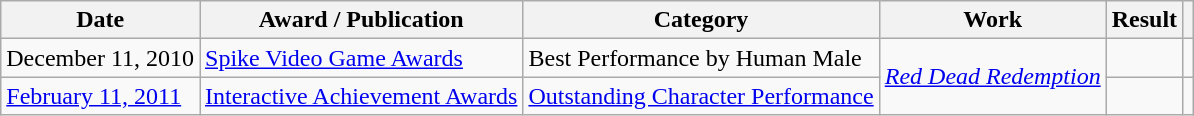<table class="wikitable plainrowheaders sortable">
<tr valign="bottom">
<th scope="col">Date</th>
<th scope="col">Award / Publication</th>
<th scope="col">Category</th>
<th scope="col">Work</th>
<th scope="col">Result</th>
<th scope="col" class="unsortable"></th>
</tr>
<tr>
<td>December 11, 2010</td>
<td><a href='#'>Spike Video Game Awards</a></td>
<td>Best Performance by  Human Male</td>
<td rowspan="10"><em><a href='#'>Red Dead Redemption</a></em></td>
<td></td>
<td style="text-align:center;"></td>
</tr>
<tr>
<td><a href='#'>February 11, 2011</a></td>
<td><a href='#'>Interactive Achievement Awards</a></td>
<td><a href='#'>Outstanding Character Performance</a></td>
<td></td>
<td style="text-align:center;"></td>
</tr>
</table>
